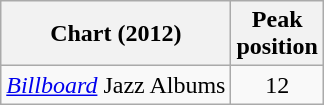<table class="wikitable">
<tr>
<th>Chart (2012)</th>
<th>Peak<br>position</th>
</tr>
<tr>
<td><em><a href='#'>Billboard</a></em> Jazz Albums</td>
<td align="center">12</td>
</tr>
</table>
